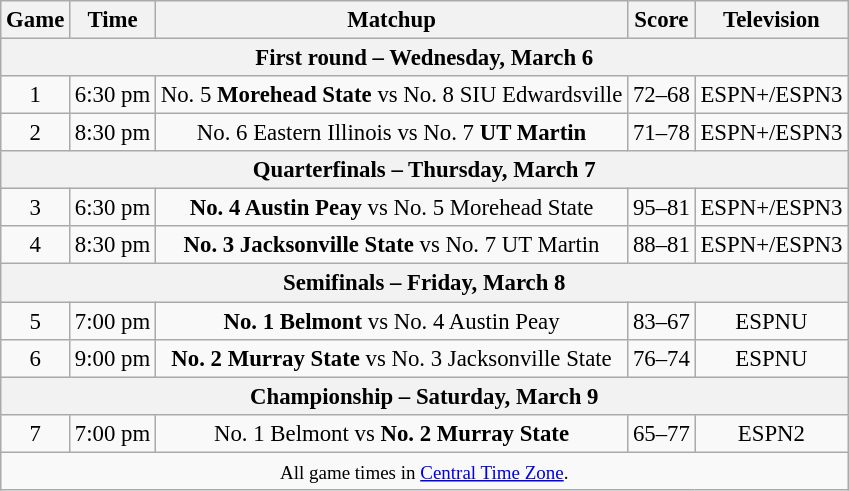<table class="wikitable" style="font-size: 95%;text-align:center">
<tr>
<th>Game</th>
<th>Time</th>
<th>Matchup</th>
<th>Score</th>
<th>Television</th>
</tr>
<tr>
<th colspan=5>First round – Wednesday, March 6</th>
</tr>
<tr>
<td>1</td>
<td>6:30 pm</td>
<td>No. 5 <strong>Morehead State</strong> vs No. 8 SIU Edwardsville</td>
<td>72–68</td>
<td>ESPN+/ESPN3</td>
</tr>
<tr>
<td>2</td>
<td>8:30 pm</td>
<td>No. 6 Eastern Illinois vs No. 7 <strong>UT Martin</strong></td>
<td>71–78</td>
<td>ESPN+/ESPN3</td>
</tr>
<tr>
<th colspan=5>Quarterfinals – Thursday, March 7</th>
</tr>
<tr>
<td>3</td>
<td>6:30 pm</td>
<td><strong>No. 4 Austin Peay</strong> vs No. 5 Morehead State</td>
<td>95–81</td>
<td>ESPN+/ESPN3</td>
</tr>
<tr>
<td>4</td>
<td>8:30 pm</td>
<td><strong>No. 3 Jacksonville State</strong> vs No. 7 UT Martin</td>
<td>88–81</td>
<td>ESPN+/ESPN3</td>
</tr>
<tr>
<th colspan=5>Semifinals – Friday, March 8</th>
</tr>
<tr>
<td>5</td>
<td>7:00 pm</td>
<td><strong>No. 1 Belmont</strong> vs No. 4 Austin Peay</td>
<td>83–67</td>
<td>ESPNU</td>
</tr>
<tr>
<td>6</td>
<td>9:00 pm</td>
<td><strong>No. 2 Murray State</strong> vs No. 3 Jacksonville State</td>
<td>76–74</td>
<td>ESPNU</td>
</tr>
<tr>
<th colspan=5>Championship – Saturday, March 9</th>
</tr>
<tr>
<td>7</td>
<td>7:00 pm</td>
<td>No. 1 Belmont vs <strong>No. 2 Murray State</strong></td>
<td>65–77</td>
<td>ESPN2</td>
</tr>
<tr>
<td colspan=5><small>All game times in <a href='#'>Central Time Zone</a>.</small></td>
</tr>
</table>
